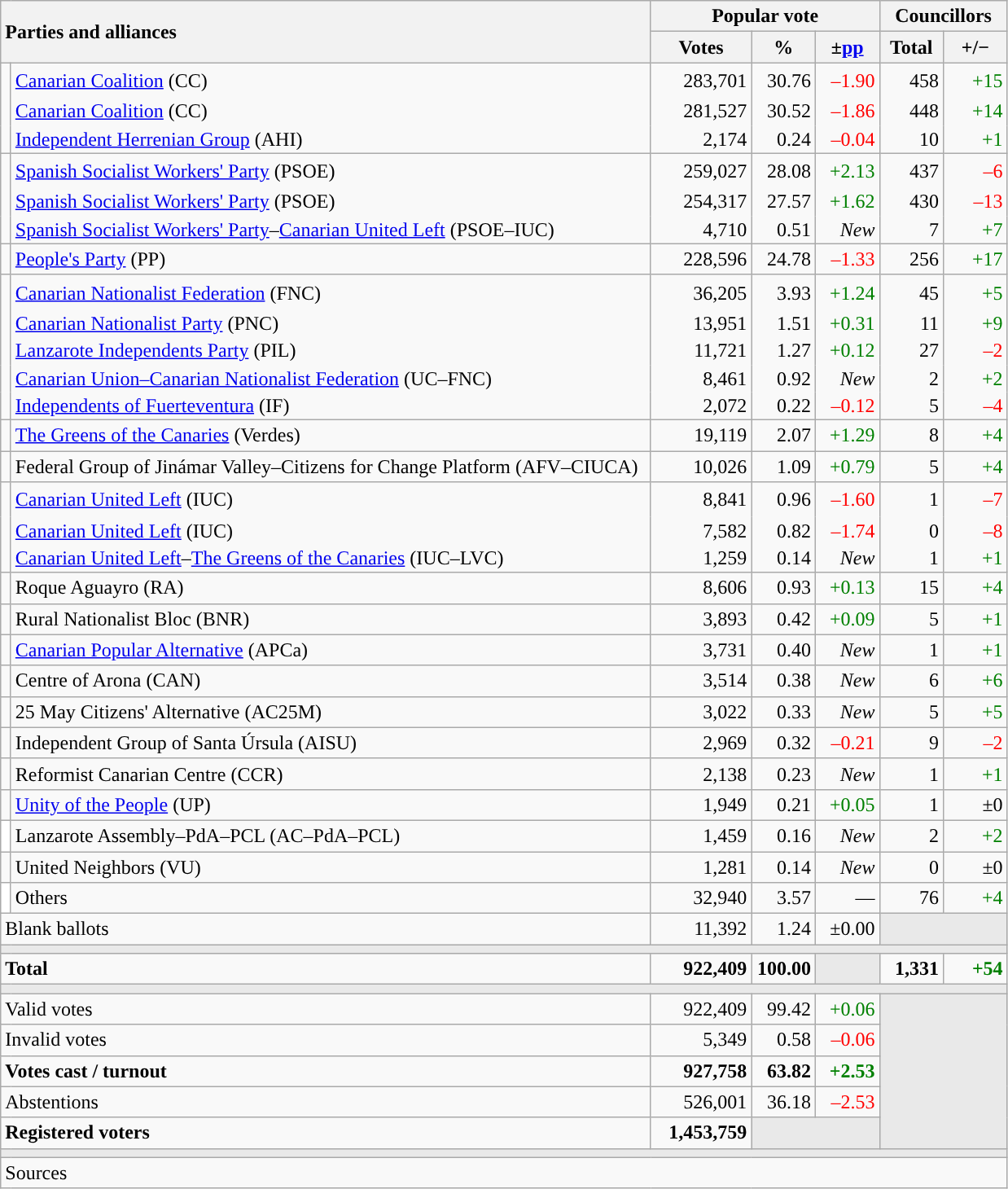<table class="wikitable" style="text-align:right;">
<tr>
<th style="text-align:left;" rowspan="2" colspan="2" width="525">Parties and alliances</th>
<th colspan="3">Popular vote</th>
<th colspan="2">Councillors</th>
</tr>
<tr>
<th width="75">Votes</th>
<th width="45">%</th>
<th width="45">±<a href='#'>pp</a></th>
<th width="45">Total</th>
<th width="45">+/−</th>
</tr>
<tr style="line-height:22px;">
<td width="1" rowspan="3"></td>
<td align="left"><a href='#'>Canarian Coalition</a> (CC)</td>
<td>283,701</td>
<td>30.76</td>
<td style="color:red;">–1.90</td>
<td>458</td>
<td style="color:green;">+15</td>
</tr>
<tr style="border-bottom-style:hidden; border-top-style:hidden; line-height:16px;">
<td align="left"><span><a href='#'>Canarian Coalition</a> (CC)</span></td>
<td>281,527</td>
<td>30.52</td>
<td style="color:red;">–1.86</td>
<td>448</td>
<td style="color:green;">+14</td>
</tr>
<tr style="line-height:16px;">
<td align="left"><span><a href='#'>Independent Herrenian Group</a> (AHI)</span></td>
<td>2,174</td>
<td>0.24</td>
<td style="color:red;">–0.04</td>
<td>10</td>
<td style="color:green;">+1</td>
</tr>
<tr style="line-height:22px;">
<td rowspan="3" style="color:inherit;background:"></td>
<td align="left"><a href='#'>Spanish Socialist Workers' Party</a> (PSOE)</td>
<td>259,027</td>
<td>28.08</td>
<td style="color:green;">+2.13</td>
<td>437</td>
<td style="color:red;">–6</td>
</tr>
<tr style="border-bottom-style:hidden; border-top-style:hidden; line-height:16px;">
<td align="left"><span><a href='#'>Spanish Socialist Workers' Party</a> (PSOE)</span></td>
<td>254,317</td>
<td>27.57</td>
<td style="color:green;">+1.62</td>
<td>430</td>
<td style="color:red;">–13</td>
</tr>
<tr style="line-height:16px;">
<td align="left"><span><a href='#'>Spanish Socialist Workers' Party</a>–<a href='#'>Canarian United Left</a> (PSOE–IUC)</span></td>
<td>4,710</td>
<td>0.51</td>
<td><em>New</em></td>
<td>7</td>
<td style="color:green;">+7</td>
</tr>
<tr>
<td style="color:inherit;background:"></td>
<td align="left"><a href='#'>People's Party</a> (PP)</td>
<td>228,596</td>
<td>24.78</td>
<td style="color:red;">–1.33</td>
<td>256</td>
<td style="color:green;">+17</td>
</tr>
<tr style="line-height:22px;">
<td rowspan="5" style="color:inherit;background:"></td>
<td align="left"><a href='#'>Canarian Nationalist Federation</a> (FNC)</td>
<td>36,205</td>
<td>3.93</td>
<td style="color:green;">+1.24</td>
<td>45</td>
<td style="color:green;">+5</td>
</tr>
<tr style="border-bottom-style:hidden; border-top-style:hidden; line-height:16px;">
<td align="left"><span><a href='#'>Canarian Nationalist Party</a> (PNC)</span></td>
<td>13,951</td>
<td>1.51</td>
<td style="color:green;">+0.31</td>
<td>11</td>
<td style="color:green;">+9</td>
</tr>
<tr style="border-bottom-style:hidden; line-height:16px;">
<td align="left"><span><a href='#'>Lanzarote Independents Party</a> (PIL)</span></td>
<td>11,721</td>
<td>1.27</td>
<td style="color:green;">+0.12</td>
<td>27</td>
<td style="color:red;">–2</td>
</tr>
<tr style="border-bottom-style:hidden; line-height:16px;">
<td align="left"><span><a href='#'>Canarian Union–Canarian Nationalist Federation</a> (UC–FNC)</span></td>
<td>8,461</td>
<td>0.92</td>
<td><em>New</em></td>
<td>2</td>
<td style="color:green;">+2</td>
</tr>
<tr style="line-height:16px;">
<td align="left"><span><a href='#'>Independents of Fuerteventura</a> (IF)</span></td>
<td>2,072</td>
<td>0.22</td>
<td style="color:red;">–0.12</td>
<td>5</td>
<td style="color:red;">–4</td>
</tr>
<tr>
<td style="color:inherit;background:"></td>
<td align="left"><a href='#'>The Greens of the Canaries</a> (Verdes)</td>
<td>19,119</td>
<td>2.07</td>
<td style="color:green;">+1.29</td>
<td>8</td>
<td style="color:green;">+4</td>
</tr>
<tr>
<td style="color:inherit;background:"></td>
<td align="left">Federal Group of Jinámar Valley–Citizens for Change Platform (AFV–CIUCA)</td>
<td>10,026</td>
<td>1.09</td>
<td style="color:green;">+0.79</td>
<td>5</td>
<td style="color:green;">+4</td>
</tr>
<tr style="line-height:22px;">
<td rowspan="3" style="color:inherit;background:"></td>
<td align="left"><a href='#'>Canarian United Left</a> (IUC)</td>
<td>8,841</td>
<td>0.96</td>
<td style="color:red;">–1.60</td>
<td>1</td>
<td style="color:red;">–7</td>
</tr>
<tr style="border-bottom-style:hidden; border-top-style:hidden; line-height:16px;">
<td align="left"><span><a href='#'>Canarian United Left</a> (IUC)</span></td>
<td>7,582</td>
<td>0.82</td>
<td style="color:red;">–1.74</td>
<td>0</td>
<td style="color:red;">–8</td>
</tr>
<tr style="line-height:16px;">
<td align="left"><span><a href='#'>Canarian United Left</a>–<a href='#'>The Greens of the Canaries</a> (IUC–LVC)</span></td>
<td>1,259</td>
<td>0.14</td>
<td><em>New</em></td>
<td>1</td>
<td style="color:green;">+1</td>
</tr>
<tr>
<td style="color:inherit;background:"></td>
<td align="left">Roque Aguayro (RA)</td>
<td>8,606</td>
<td>0.93</td>
<td style="color:green;">+0.13</td>
<td>15</td>
<td style="color:green;">+4</td>
</tr>
<tr>
<td style="color:inherit;background:"></td>
<td align="left">Rural Nationalist Bloc (BNR)</td>
<td>3,893</td>
<td>0.42</td>
<td style="color:green;">+0.09</td>
<td>5</td>
<td style="color:green;">+1</td>
</tr>
<tr>
<td style="color:inherit;background:"></td>
<td align="left"><a href='#'>Canarian Popular Alternative</a> (APCa)</td>
<td>3,731</td>
<td>0.40</td>
<td><em>New</em></td>
<td>1</td>
<td style="color:green;">+1</td>
</tr>
<tr>
<td style="color:inherit;background:"></td>
<td align="left">Centre of Arona (CAN)</td>
<td>3,514</td>
<td>0.38</td>
<td><em>New</em></td>
<td>6</td>
<td style="color:green;">+6</td>
</tr>
<tr>
<td style="color:inherit;background:"></td>
<td align="left">25 May Citizens' Alternative (AC25M)</td>
<td>3,022</td>
<td>0.33</td>
<td><em>New</em></td>
<td>5</td>
<td style="color:green;">+5</td>
</tr>
<tr>
<td style="color:inherit;background:"></td>
<td align="left">Independent Group of Santa Úrsula (AISU)</td>
<td>2,969</td>
<td>0.32</td>
<td style="color:red;">–0.21</td>
<td>9</td>
<td style="color:red;">–2</td>
</tr>
<tr>
<td style="color:inherit;background:"></td>
<td align="left">Reformist Canarian Centre (CCR)</td>
<td>2,138</td>
<td>0.23</td>
<td><em>New</em></td>
<td>1</td>
<td style="color:green;">+1</td>
</tr>
<tr>
<td style="color:inherit;background:"></td>
<td align="left"><a href='#'>Unity of the People</a> (UP)</td>
<td>1,949</td>
<td>0.21</td>
<td style="color:green;">+0.05</td>
<td>1</td>
<td>±0</td>
</tr>
<tr>
<td bgcolor="white"></td>
<td align="left">Lanzarote Assembly–PdA–PCL (AC–PdA–PCL)</td>
<td>1,459</td>
<td>0.16</td>
<td><em>New</em></td>
<td>2</td>
<td style="color:green;">+2</td>
</tr>
<tr>
<td style="color:inherit;background:"></td>
<td align="left">United Neighbors (VU)</td>
<td>1,281</td>
<td>0.14</td>
<td><em>New</em></td>
<td>0</td>
<td>±0</td>
</tr>
<tr>
<td bgcolor="white"></td>
<td align="left">Others</td>
<td>32,940</td>
<td>3.57</td>
<td>—</td>
<td>76</td>
<td style="color:green;">+4</td>
</tr>
<tr>
<td align="left" colspan="2">Blank ballots</td>
<td>11,392</td>
<td>1.24</td>
<td>±0.00</td>
<td style="color:inherit;background:#E9E9E9" colspan="2"></td>
</tr>
<tr>
<td colspan="7" style="color:inherit;background:#E9E9E9"></td>
</tr>
<tr style="font-weight:bold;">
<td align="left" colspan="2">Total</td>
<td>922,409</td>
<td>100.00</td>
<td bgcolor="#E9E9E9"></td>
<td>1,331</td>
<td style="color:green;">+54</td>
</tr>
<tr>
<td colspan="7" style="color:inherit;background:#E9E9E9"></td>
</tr>
<tr>
<td align="left" colspan="2">Valid votes</td>
<td>922,409</td>
<td>99.42</td>
<td style="color:green;">+0.06</td>
<td bgcolor="#E9E9E9" colspan="2" rowspan="5"></td>
</tr>
<tr>
<td align="left" colspan="2">Invalid votes</td>
<td>5,349</td>
<td>0.58</td>
<td style="color:red;">–0.06</td>
</tr>
<tr style="font-weight:bold;">
<td align="left" colspan="2">Votes cast / turnout</td>
<td>927,758</td>
<td>63.82</td>
<td style="color:green;">+2.53</td>
</tr>
<tr>
<td align="left" colspan="2">Abstentions</td>
<td>526,001</td>
<td>36.18</td>
<td style="color:red;">–2.53</td>
</tr>
<tr style="font-weight:bold;">
<td align="left" colspan="2">Registered voters</td>
<td>1,453,759</td>
<td bgcolor="#E9E9E9" colspan="2"></td>
</tr>
<tr>
<td colspan="7" style="color:inherit;background:#E9E9E9"></td>
</tr>
<tr>
<td align="left" colspan="7">Sources</td>
</tr>
</table>
